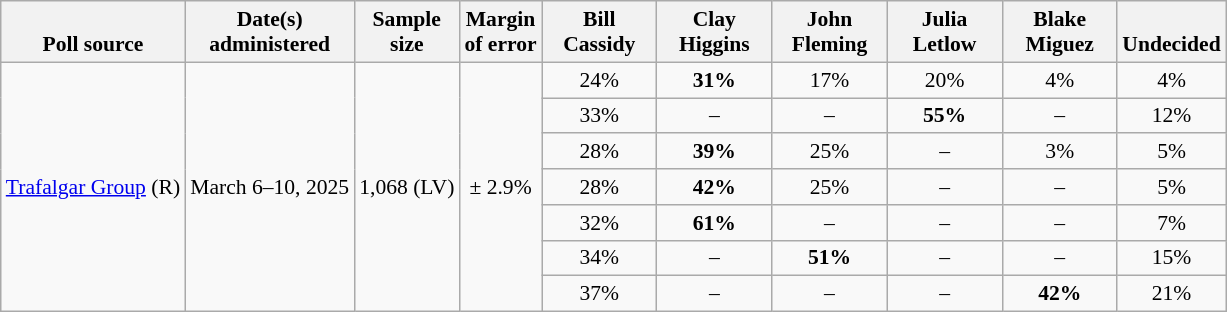<table class="wikitable" style="font-size:90%;text-align:center;">
<tr valign=bottom>
<th>Poll source</th>
<th>Date(s)<br>administered</th>
<th>Sample<br>size</th>
<th>Margin<br>of error</th>
<th style="width:70px;">Bill<br>Cassidy</th>
<th style="width:70px;">Clay<br>Higgins</th>
<th style="width:70px;">John<br>Fleming</th>
<th style="width:70px;">Julia<br>Letlow</th>
<th style="width:70px;">Blake<br>Miguez</th>
<th>Undecided</th>
</tr>
<tr>
<td style="text-align:left;" rowspan="7"><a href='#'>Trafalgar Group</a> (R)</td>
<td rowspan="7">March 6–10, 2025</td>
<td rowspan="7">1,068 (LV)</td>
<td rowspan="7">± 2.9%</td>
<td>24%</td>
<td><strong>31%</strong></td>
<td>17%</td>
<td>20%</td>
<td>4%</td>
<td>4%</td>
</tr>
<tr>
<td>33%</td>
<td>–</td>
<td>–</td>
<td><strong>55%</strong></td>
<td>–</td>
<td>12%</td>
</tr>
<tr>
<td>28%</td>
<td><strong>39%</strong></td>
<td>25%</td>
<td>–</td>
<td>3%</td>
<td>5%</td>
</tr>
<tr>
<td>28%</td>
<td><strong>42%</strong></td>
<td>25%</td>
<td>–</td>
<td>–</td>
<td>5%</td>
</tr>
<tr>
<td>32%</td>
<td><strong>61%</strong></td>
<td>–</td>
<td>–</td>
<td>–</td>
<td>7%</td>
</tr>
<tr>
<td>34%</td>
<td>–</td>
<td><strong>51%</strong></td>
<td>–</td>
<td>–</td>
<td>15%</td>
</tr>
<tr>
<td>37%</td>
<td>–</td>
<td>–</td>
<td>–</td>
<td><strong>42%</strong></td>
<td>21%</td>
</tr>
</table>
